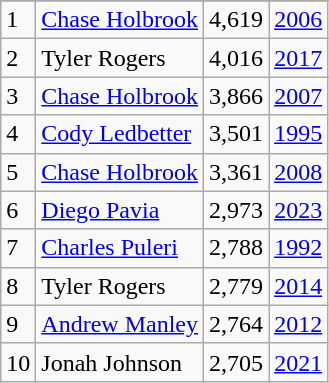<table class="wikitable">
<tr>
</tr>
<tr>
<td>1</td>
<td><a href='#'>Chase Holbrook</a></td>
<td>4,619</td>
<td><a href='#'>2006</a></td>
</tr>
<tr>
<td>2</td>
<td>Tyler Rogers</td>
<td>4,016</td>
<td><a href='#'>2017</a></td>
</tr>
<tr>
<td>3</td>
<td><a href='#'>Chase Holbrook</a></td>
<td>3,866</td>
<td><a href='#'>2007</a></td>
</tr>
<tr>
<td>4</td>
<td><a href='#'>Cody Ledbetter</a></td>
<td>3,501</td>
<td><a href='#'>1995</a></td>
</tr>
<tr>
<td>5</td>
<td><a href='#'>Chase Holbrook</a></td>
<td>3,361</td>
<td><a href='#'>2008</a></td>
</tr>
<tr>
<td>6</td>
<td><a href='#'>Diego Pavia</a></td>
<td>2,973</td>
<td><a href='#'>2023</a></td>
</tr>
<tr>
<td>7</td>
<td><a href='#'>Charles Puleri</a></td>
<td>2,788</td>
<td><a href='#'>1992</a></td>
</tr>
<tr>
<td>8</td>
<td>Tyler Rogers</td>
<td>2,779</td>
<td><a href='#'>2014</a></td>
</tr>
<tr>
<td>9</td>
<td><a href='#'>Andrew Manley</a></td>
<td>2,764</td>
<td><a href='#'>2012</a></td>
</tr>
<tr>
<td>10</td>
<td>Jonah Johnson</td>
<td>2,705</td>
<td><a href='#'>2021</a></td>
</tr>
</table>
